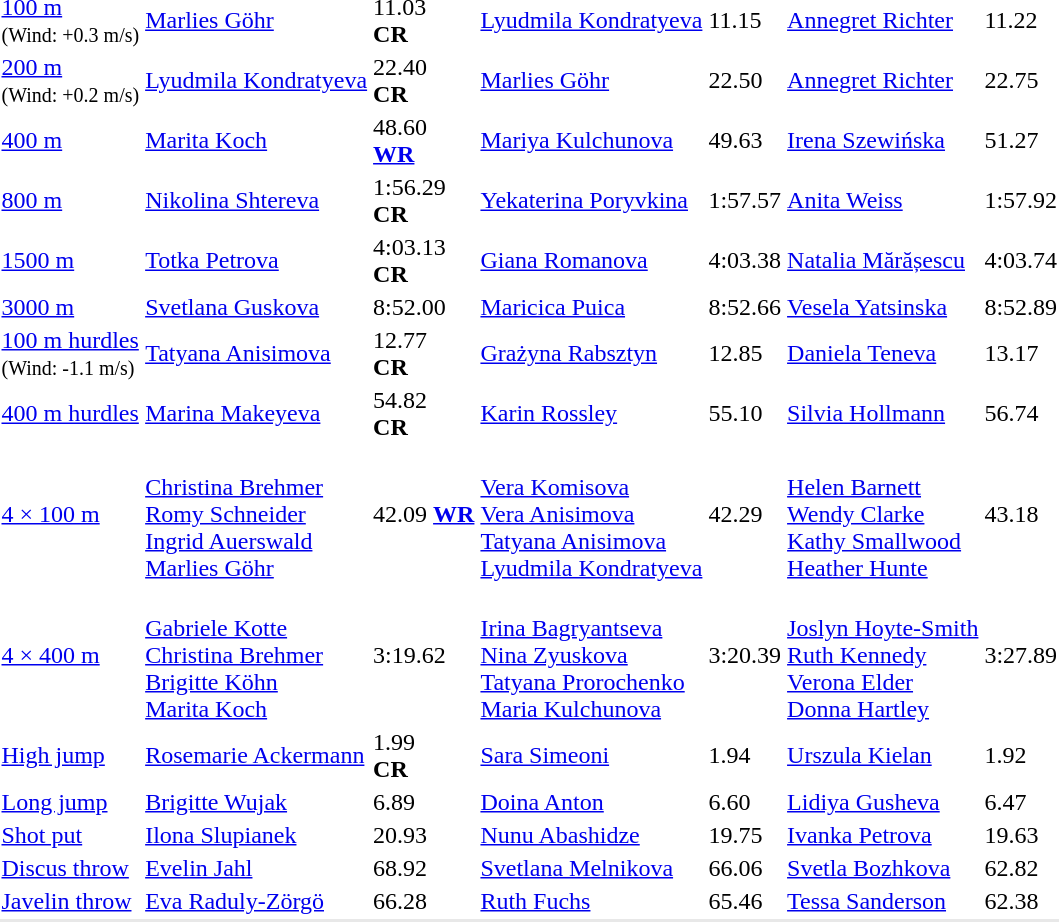<table>
<tr>
<td><a href='#'>100 m</a><br><small>(Wind: +0.3 m/s)</small></td>
<td><a href='#'>Marlies Göhr</a><br></td>
<td>11.03<br><strong>CR</strong></td>
<td><a href='#'>Lyudmila Kondratyeva</a><br></td>
<td>11.15</td>
<td><a href='#'>Annegret Richter</a><br></td>
<td>11.22</td>
</tr>
<tr>
<td><a href='#'>200 m</a><br><small>(Wind: +0.2 m/s)</small></td>
<td><a href='#'>Lyudmila Kondratyeva</a><br></td>
<td>22.40<br><strong>CR</strong></td>
<td><a href='#'>Marlies Göhr</a><br></td>
<td>22.50</td>
<td><a href='#'>Annegret Richter</a><br></td>
<td>22.75</td>
</tr>
<tr>
<td><a href='#'>400 m</a></td>
<td><a href='#'>Marita Koch</a><br></td>
<td>48.60<br><strong><a href='#'>WR</a></strong></td>
<td><a href='#'>Mariya Kulchunova</a><br></td>
<td>49.63</td>
<td><a href='#'>Irena Szewińska</a><br></td>
<td>51.27</td>
</tr>
<tr>
<td><a href='#'>800 m</a></td>
<td><a href='#'>Nikolina Shtereva</a><br></td>
<td>1:56.29<br><strong>CR</strong></td>
<td><a href='#'>Yekaterina Poryvkina</a><br></td>
<td>1:57.57</td>
<td><a href='#'>Anita Weiss</a><br></td>
<td>1:57.92</td>
</tr>
<tr>
<td><a href='#'>1500 m</a></td>
<td><a href='#'>Totka Petrova</a><br></td>
<td>4:03.13<br><strong>CR</strong></td>
<td><a href='#'>Giana Romanova</a><br></td>
<td>4:03.38</td>
<td><a href='#'>Natalia Mărășescu</a><br></td>
<td>4:03.74</td>
</tr>
<tr>
<td><a href='#'>3000 m</a></td>
<td><a href='#'>Svetlana Guskova</a><br></td>
<td>8:52.00</td>
<td><a href='#'>Maricica Puica</a><br></td>
<td>8:52.66</td>
<td><a href='#'>Vesela Yatsinska</a><br></td>
<td>8:52.89</td>
</tr>
<tr>
<td><a href='#'>100 m hurdles</a><br><small>(Wind: -1.1 m/s)</small></td>
<td><a href='#'>Tatyana Anisimova</a><br></td>
<td>12.77<br><strong>CR</strong></td>
<td><a href='#'>Grażyna Rabsztyn</a><br></td>
<td>12.85</td>
<td><a href='#'>Daniela Teneva</a><br></td>
<td>13.17</td>
</tr>
<tr>
<td><a href='#'>400 m hurdles</a></td>
<td><a href='#'>Marina Makeyeva</a><br></td>
<td>54.82<br><strong>CR</strong></td>
<td><a href='#'>Karin Rossley</a><br></td>
<td>55.10</td>
<td><a href='#'>Silvia Hollmann</a><br></td>
<td>56.74</td>
</tr>
<tr>
<td><a href='#'>4 × 100 m</a></td>
<td><br><a href='#'>Christina Brehmer</a><br><a href='#'>Romy Schneider</a><br><a href='#'>Ingrid Auerswald</a><br><a href='#'>Marlies Göhr</a></td>
<td>42.09 <strong><a href='#'>WR</a></strong></td>
<td><br><a href='#'>Vera Komisova</a><br><a href='#'>Vera Anisimova</a><br><a href='#'>Tatyana Anisimova</a><br><a href='#'>Lyudmila Kondratyeva</a></td>
<td>42.29</td>
<td><br><a href='#'>Helen Barnett</a><br><a href='#'>Wendy Clarke</a><br><a href='#'>Kathy Smallwood</a><br><a href='#'>Heather Hunte</a></td>
<td>43.18</td>
</tr>
<tr>
<td><a href='#'>4 × 400 m</a></td>
<td><br><a href='#'>Gabriele Kotte</a><br><a href='#'>Christina Brehmer</a><br><a href='#'>Brigitte Köhn</a><br><a href='#'>Marita Koch</a></td>
<td>3:19.62 </td>
<td><br><a href='#'>Irina Bagryantseva</a><br><a href='#'>Nina Zyuskova</a><br><a href='#'>Tatyana Prorochenko</a><br><a href='#'>Maria Kulchunova</a></td>
<td>3:20.39</td>
<td><br><a href='#'>Joslyn Hoyte-Smith</a><br><a href='#'>Ruth Kennedy</a><br><a href='#'>Verona Elder</a><br><a href='#'>Donna Hartley</a></td>
<td>3:27.89</td>
</tr>
<tr>
<td><a href='#'>High jump</a></td>
<td><a href='#'>Rosemarie Ackermann</a><br></td>
<td>1.99<br><strong>CR</strong></td>
<td><a href='#'>Sara Simeoni</a><br></td>
<td>1.94</td>
<td><a href='#'>Urszula Kielan</a><br></td>
<td>1.92</td>
</tr>
<tr>
<td><a href='#'>Long jump</a></td>
<td><a href='#'>Brigitte Wujak</a><br></td>
<td>6.89</td>
<td><a href='#'>Doina Anton</a><br></td>
<td>6.60</td>
<td><a href='#'>Lidiya Gusheva</a><br></td>
<td>6.47</td>
</tr>
<tr>
<td><a href='#'>Shot put</a></td>
<td><a href='#'>Ilona Slupianek</a><br></td>
<td>20.93</td>
<td><a href='#'>Nunu Abashidze</a><br></td>
<td>19.75</td>
<td><a href='#'>Ivanka Petrova</a><br></td>
<td>19.63</td>
</tr>
<tr>
<td><a href='#'>Discus throw</a></td>
<td><a href='#'>Evelin Jahl</a><br></td>
<td>68.92</td>
<td><a href='#'>Svetlana Melnikova</a><br></td>
<td>66.06</td>
<td><a href='#'>Svetla Bozhkova</a><br></td>
<td>62.82</td>
</tr>
<tr>
<td><a href='#'>Javelin throw</a></td>
<td><a href='#'>Eva Raduly-Zörgö</a><br></td>
<td>66.28</td>
<td><a href='#'>Ruth Fuchs</a><br></td>
<td>65.46</td>
<td><a href='#'>Tessa Sanderson</a><br></td>
<td>62.38</td>
</tr>
<tr style="background:#e8e8e8;">
<td colspan=7></td>
</tr>
</table>
